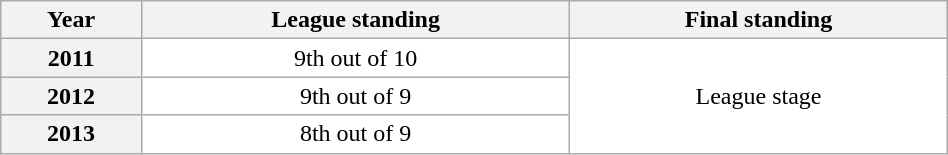<table class="wikitable" style="background:#fff;" width="50%">
<tr style="text-align:center;" |>
<th><strong>Year</strong></th>
<th>League standing</th>
<th>Final standing</th>
</tr>
<tr>
<th><strong>2011</strong></th>
<td style="text-align:center;">9th out of 10</td>
<td rowspan="3"  style="text-align:center;">League stage</td>
</tr>
<tr>
<th><strong>2012</strong></th>
<td style="text-align:center;">9th out of 9</td>
</tr>
<tr>
<th><strong>2013</strong></th>
<td style="text-align:center;">8th out of 9</td>
</tr>
</table>
